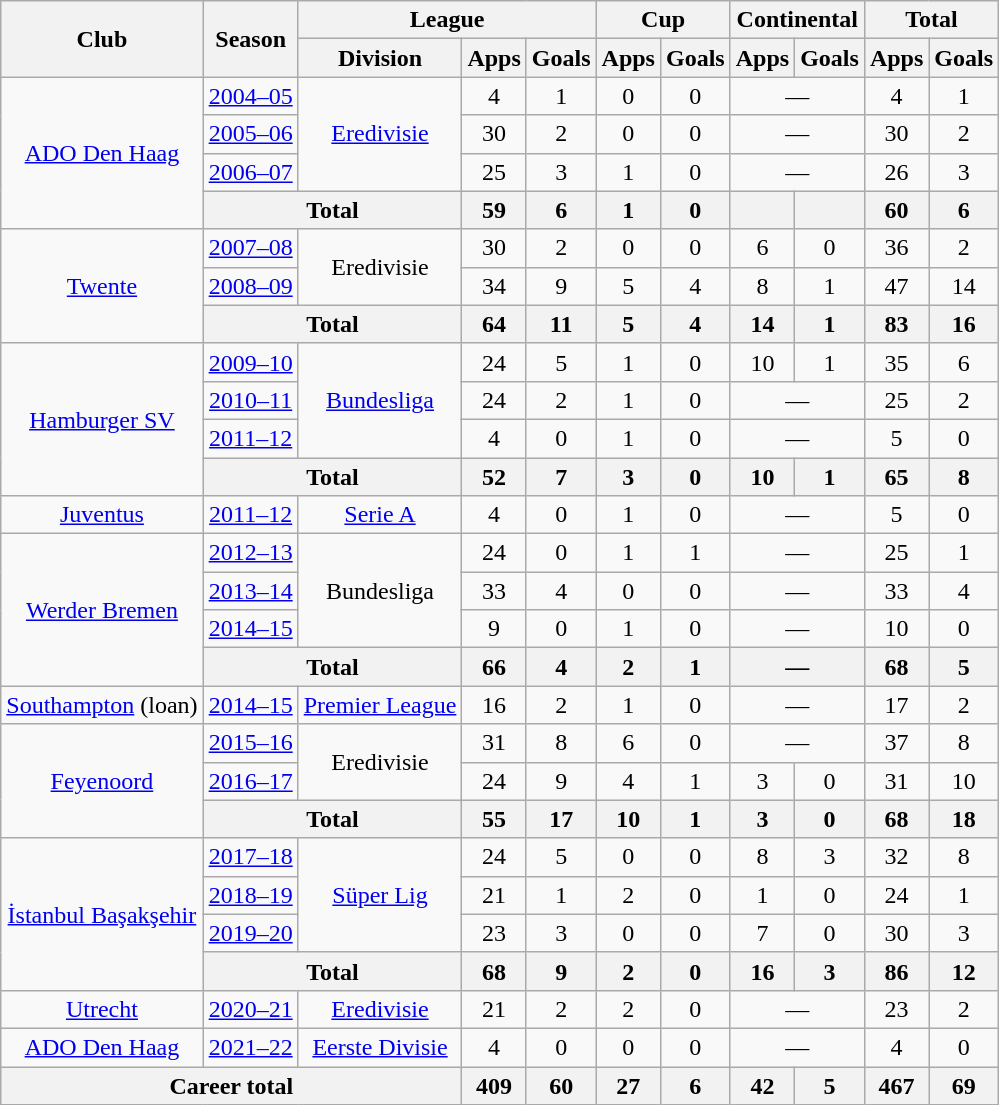<table class="wikitable" style="text-align:center">
<tr>
<th rowspan="2">Club</th>
<th rowspan="2">Season</th>
<th colspan="3">League</th>
<th colspan="2">Cup</th>
<th colspan="2">Continental</th>
<th colspan="2">Total</th>
</tr>
<tr>
<th>Division</th>
<th>Apps</th>
<th>Goals</th>
<th>Apps</th>
<th>Goals</th>
<th>Apps</th>
<th>Goals</th>
<th>Apps</th>
<th>Goals</th>
</tr>
<tr>
<td rowspan="4"><a href='#'>ADO Den Haag</a></td>
<td><a href='#'>2004–05</a></td>
<td rowspan="3"><a href='#'>Eredivisie</a></td>
<td>4</td>
<td>1</td>
<td>0</td>
<td>0</td>
<td colspan="2">—</td>
<td>4</td>
<td>1</td>
</tr>
<tr>
<td><a href='#'>2005–06</a></td>
<td>30</td>
<td>2</td>
<td>0</td>
<td>0</td>
<td colspan="2">—</td>
<td>30</td>
<td>2</td>
</tr>
<tr>
<td><a href='#'>2006–07</a></td>
<td>25</td>
<td>3</td>
<td>1</td>
<td>0</td>
<td colspan="2">—</td>
<td>26</td>
<td>3</td>
</tr>
<tr>
<th colspan="2">Total</th>
<th>59</th>
<th>6</th>
<th>1</th>
<th>0</th>
<th></th>
<th></th>
<th>60</th>
<th>6</th>
</tr>
<tr>
<td rowspan="3"><a href='#'>Twente</a></td>
<td><a href='#'>2007–08</a></td>
<td rowspan="2">Eredivisie</td>
<td>30</td>
<td>2</td>
<td>0</td>
<td>0</td>
<td>6</td>
<td>0</td>
<td>36</td>
<td>2</td>
</tr>
<tr>
<td><a href='#'>2008–09</a></td>
<td>34</td>
<td>9</td>
<td>5</td>
<td>4</td>
<td>8</td>
<td>1</td>
<td>47</td>
<td>14</td>
</tr>
<tr>
<th colspan="2">Total</th>
<th>64</th>
<th>11</th>
<th>5</th>
<th>4</th>
<th>14</th>
<th>1</th>
<th>83</th>
<th>16</th>
</tr>
<tr>
<td rowspan="4"><a href='#'>Hamburger SV</a></td>
<td><a href='#'>2009–10</a></td>
<td rowspan="3"><a href='#'>Bundesliga</a></td>
<td>24</td>
<td>5</td>
<td>1</td>
<td>0</td>
<td>10</td>
<td>1</td>
<td>35</td>
<td>6</td>
</tr>
<tr>
<td><a href='#'>2010–11</a></td>
<td>24</td>
<td>2</td>
<td>1</td>
<td>0</td>
<td colspan="2">—</td>
<td>25</td>
<td>2</td>
</tr>
<tr>
<td><a href='#'>2011–12</a></td>
<td>4</td>
<td>0</td>
<td>1</td>
<td>0</td>
<td colspan="2">—</td>
<td>5</td>
<td>0</td>
</tr>
<tr>
<th colspan="2">Total</th>
<th>52</th>
<th>7</th>
<th>3</th>
<th>0</th>
<th>10</th>
<th>1</th>
<th>65</th>
<th>8</th>
</tr>
<tr>
<td><a href='#'>Juventus</a></td>
<td><a href='#'>2011–12</a></td>
<td><a href='#'>Serie A</a></td>
<td>4</td>
<td>0</td>
<td>1</td>
<td>0</td>
<td colspan="2">—</td>
<td>5</td>
<td>0</td>
</tr>
<tr>
<td rowspan="4"><a href='#'>Werder Bremen</a></td>
<td><a href='#'>2012–13</a></td>
<td rowspan="3">Bundesliga</td>
<td>24</td>
<td>0</td>
<td>1</td>
<td>1</td>
<td colspan="2">—</td>
<td>25</td>
<td>1</td>
</tr>
<tr>
<td><a href='#'>2013–14</a></td>
<td>33</td>
<td>4</td>
<td>0</td>
<td>0</td>
<td colspan="2">—</td>
<td>33</td>
<td>4</td>
</tr>
<tr>
<td><a href='#'>2014–15</a></td>
<td>9</td>
<td>0</td>
<td>1</td>
<td>0</td>
<td colspan="2">—</td>
<td>10</td>
<td>0</td>
</tr>
<tr>
<th colspan="2">Total</th>
<th>66</th>
<th>4</th>
<th>2</th>
<th>1</th>
<th colspan="2">—</th>
<th>68</th>
<th>5</th>
</tr>
<tr>
<td><a href='#'>Southampton</a> (loan)</td>
<td><a href='#'>2014–15</a></td>
<td><a href='#'>Premier League</a></td>
<td>16</td>
<td>2</td>
<td>1</td>
<td>0</td>
<td colspan="2">—</td>
<td>17</td>
<td>2</td>
</tr>
<tr>
<td rowspan="3"><a href='#'>Feyenoord</a></td>
<td><a href='#'>2015–16</a></td>
<td rowspan="2">Eredivisie</td>
<td>31</td>
<td>8</td>
<td>6</td>
<td>0</td>
<td colspan="2">—</td>
<td>37</td>
<td>8</td>
</tr>
<tr>
<td><a href='#'>2016–17</a></td>
<td>24</td>
<td>9</td>
<td>4</td>
<td>1</td>
<td>3</td>
<td>0</td>
<td>31</td>
<td>10</td>
</tr>
<tr>
<th colspan="2">Total</th>
<th>55</th>
<th>17</th>
<th>10</th>
<th>1</th>
<th>3</th>
<th>0</th>
<th>68</th>
<th>18</th>
</tr>
<tr>
<td rowspan="4"><a href='#'>İstanbul Başakşehir</a></td>
<td><a href='#'>2017–18</a></td>
<td rowspan="3"><a href='#'>Süper Lig</a></td>
<td>24</td>
<td>5</td>
<td>0</td>
<td>0</td>
<td>8</td>
<td>3</td>
<td>32</td>
<td>8</td>
</tr>
<tr>
<td><a href='#'>2018–19</a></td>
<td>21</td>
<td>1</td>
<td>2</td>
<td>0</td>
<td>1</td>
<td>0</td>
<td>24</td>
<td>1</td>
</tr>
<tr>
<td><a href='#'>2019–20</a></td>
<td>23</td>
<td>3</td>
<td>0</td>
<td>0</td>
<td>7</td>
<td>0</td>
<td>30</td>
<td>3</td>
</tr>
<tr>
<th colspan="2">Total</th>
<th>68</th>
<th>9</th>
<th>2</th>
<th>0</th>
<th>16</th>
<th>3</th>
<th>86</th>
<th>12</th>
</tr>
<tr>
<td><a href='#'>Utrecht</a></td>
<td><a href='#'>2020–21</a></td>
<td><a href='#'>Eredivisie</a></td>
<td>21</td>
<td>2</td>
<td>2</td>
<td>0</td>
<td colspan="2">—</td>
<td>23</td>
<td>2</td>
</tr>
<tr>
<td><a href='#'>ADO Den Haag</a></td>
<td><a href='#'>2021–22</a></td>
<td><a href='#'>Eerste Divisie</a></td>
<td>4</td>
<td>0</td>
<td>0</td>
<td>0</td>
<td colspan="2">—</td>
<td>4</td>
<td>0</td>
</tr>
<tr>
<th colspan="3">Career total</th>
<th>409</th>
<th>60</th>
<th>27</th>
<th>6</th>
<th>42</th>
<th>5</th>
<th>467</th>
<th>69</th>
</tr>
</table>
